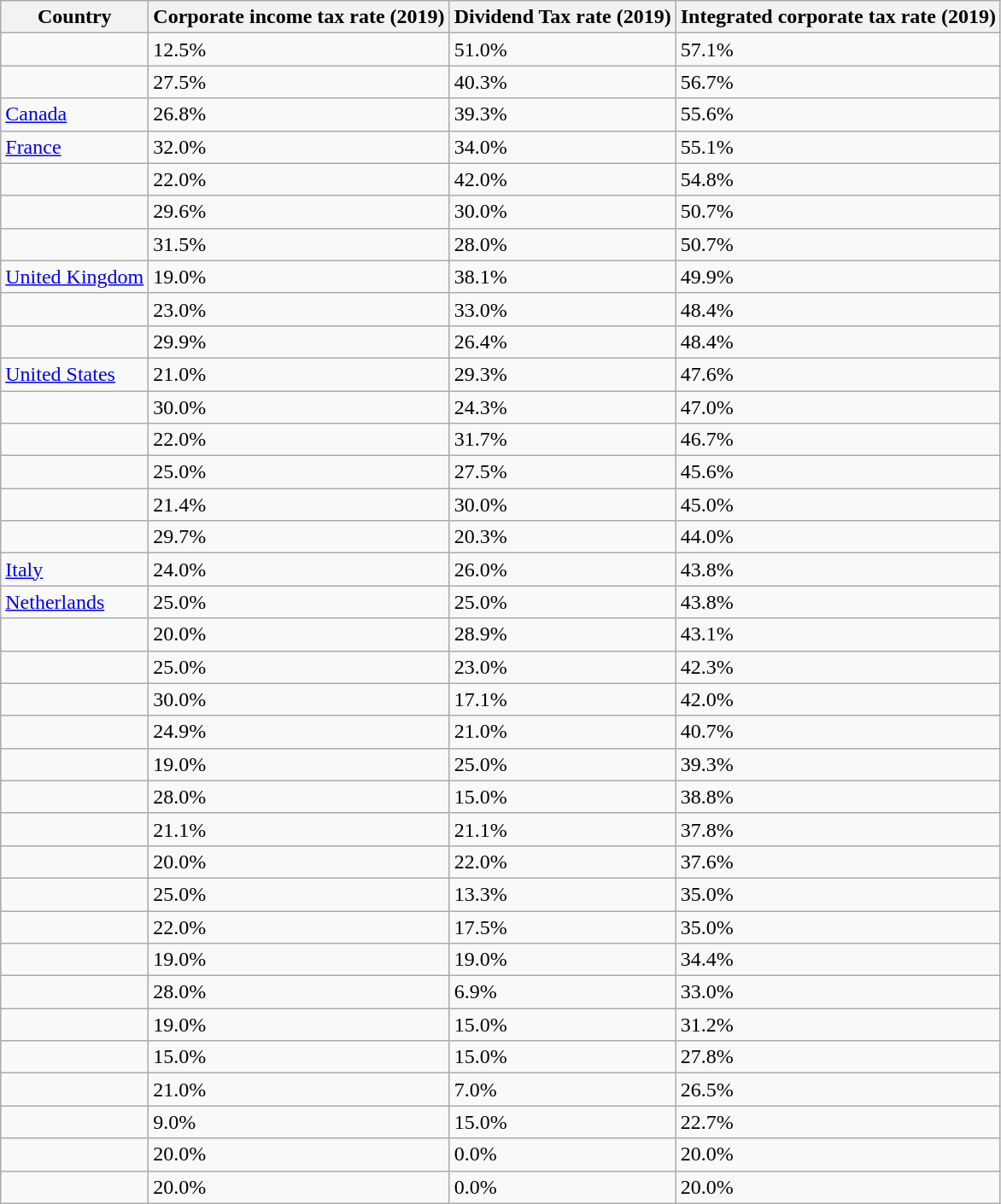<table class="wikitable sortable">
<tr>
<th>Country</th>
<th>Corporate income tax rate (2019)</th>
<th>Dividend Tax rate (2019)</th>
<th>Integrated corporate tax rate (2019)</th>
</tr>
<tr>
<td></td>
<td>12.5%</td>
<td>51.0%</td>
<td>57.1%</td>
</tr>
<tr>
<td></td>
<td>27.5%</td>
<td>40.3%</td>
<td>56.7%</td>
</tr>
<tr>
<td> <a href='#'>Canada</a></td>
<td>26.8%</td>
<td>39.3%</td>
<td>55.6%</td>
</tr>
<tr>
<td> <a href='#'>France</a></td>
<td>32.0%</td>
<td>34.0%</td>
<td>55.1%</td>
</tr>
<tr>
<td></td>
<td>22.0%</td>
<td>42.0%</td>
<td>54.8%</td>
</tr>
<tr>
<td></td>
<td>29.6%</td>
<td>30.0%</td>
<td>50.7%</td>
</tr>
<tr>
<td></td>
<td>31.5%</td>
<td>28.0%</td>
<td>50.7%</td>
</tr>
<tr>
<td> <a href='#'>United Kingdom</a></td>
<td>19.0%</td>
<td>38.1%</td>
<td>49.9%</td>
</tr>
<tr>
<td></td>
<td>23.0%</td>
<td>33.0%</td>
<td>48.4%</td>
</tr>
<tr>
<td></td>
<td>29.9%</td>
<td>26.4%</td>
<td>48.4%</td>
</tr>
<tr>
<td> <a href='#'>United States</a></td>
<td>21.0%</td>
<td>29.3%</td>
<td>47.6%</td>
</tr>
<tr>
<td></td>
<td>30.0%</td>
<td>24.3%</td>
<td>47.0%</td>
</tr>
<tr>
<td></td>
<td>22.0%</td>
<td>31.7%</td>
<td>46.7%</td>
</tr>
<tr>
<td></td>
<td>25.0%</td>
<td>27.5%</td>
<td>45.6%</td>
</tr>
<tr>
<td></td>
<td>21.4%</td>
<td>30.0%</td>
<td>45.0%</td>
</tr>
<tr>
<td></td>
<td>29.7%</td>
<td>20.3%</td>
<td>44.0%</td>
</tr>
<tr>
<td> <a href='#'>Italy</a></td>
<td>24.0%</td>
<td>26.0%</td>
<td>43.8%</td>
</tr>
<tr>
<td> <a href='#'>Netherlands</a></td>
<td>25.0%</td>
<td>25.0%</td>
<td>43.8%</td>
</tr>
<tr>
<td></td>
<td>20.0%</td>
<td>28.9%</td>
<td>43.1%</td>
</tr>
<tr>
<td></td>
<td>25.0%</td>
<td>23.0%</td>
<td>42.3%</td>
</tr>
<tr>
<td></td>
<td>30.0%</td>
<td>17.1%</td>
<td>42.0%</td>
</tr>
<tr>
<td></td>
<td>24.9%</td>
<td>21.0%</td>
<td>40.7%</td>
</tr>
<tr>
<td></td>
<td>19.0%</td>
<td>25.0%</td>
<td>39.3%</td>
</tr>
<tr>
<td></td>
<td>28.0%</td>
<td>15.0%</td>
<td>38.8%</td>
</tr>
<tr>
<td></td>
<td>21.1%</td>
<td>21.1%</td>
<td>37.8%</td>
</tr>
<tr>
<td></td>
<td>20.0%</td>
<td>22.0%</td>
<td>37.6%</td>
</tr>
<tr>
<td></td>
<td>25.0%</td>
<td>13.3%</td>
<td>35.0%</td>
</tr>
<tr>
<td></td>
<td>22.0%</td>
<td>17.5%</td>
<td>35.0%</td>
</tr>
<tr>
<td></td>
<td>19.0%</td>
<td>19.0%</td>
<td>34.4%</td>
</tr>
<tr>
<td></td>
<td>28.0%</td>
<td>6.9%</td>
<td>33.0%</td>
</tr>
<tr>
<td></td>
<td>19.0%</td>
<td>15.0%</td>
<td>31.2%</td>
</tr>
<tr>
<td></td>
<td>15.0%</td>
<td>15.0%</td>
<td>27.8%</td>
</tr>
<tr>
<td></td>
<td>21.0%</td>
<td>7.0%</td>
<td>26.5%</td>
</tr>
<tr>
<td></td>
<td>9.0%</td>
<td>15.0%</td>
<td>22.7%</td>
</tr>
<tr>
<td></td>
<td>20.0%</td>
<td>0.0%</td>
<td>20.0%</td>
</tr>
<tr>
<td></td>
<td>20.0%</td>
<td>0.0%</td>
<td>20.0%</td>
</tr>
</table>
